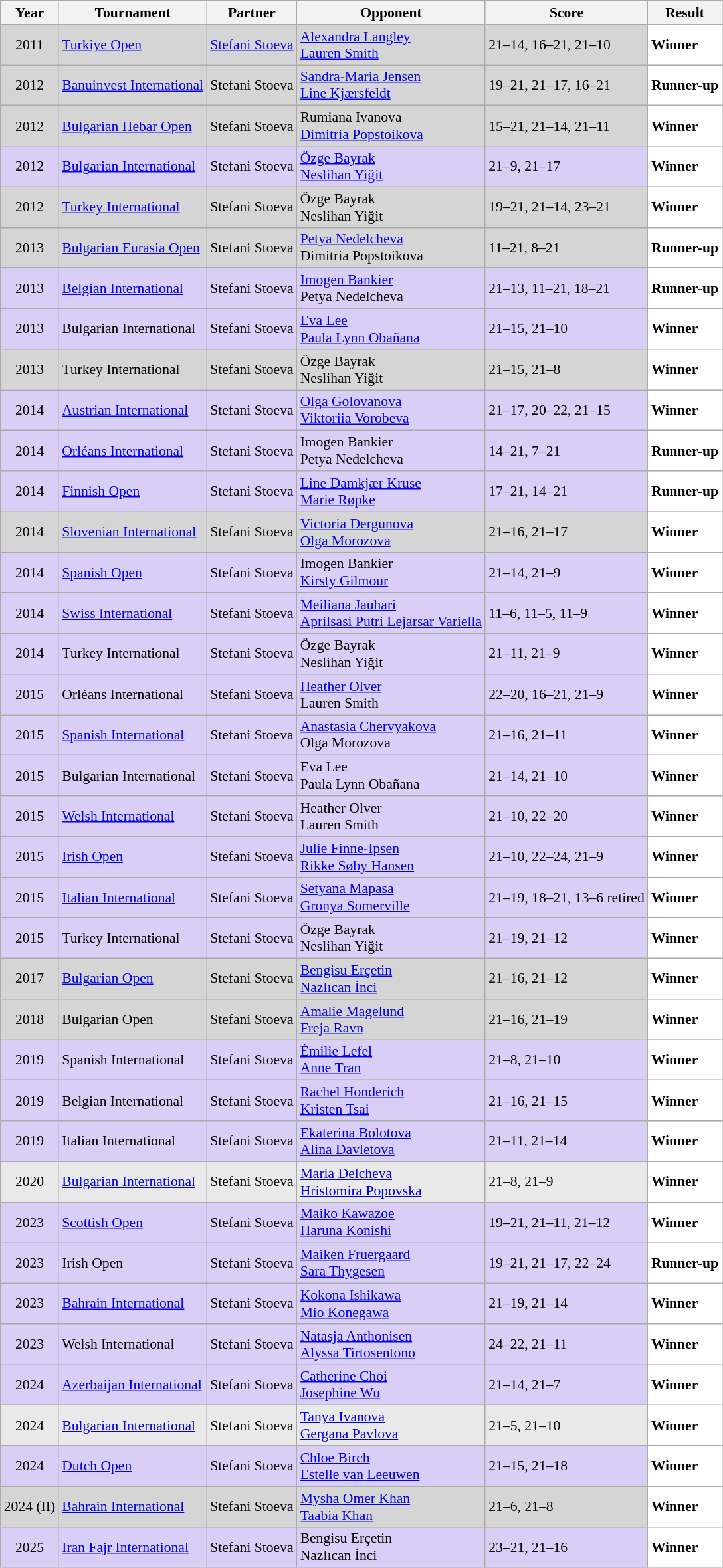<table class="sortable wikitable" style="font-size: 90%;">
<tr>
<th>Year</th>
<th>Tournament</th>
<th>Partner</th>
<th>Opponent</th>
<th>Score</th>
<th>Result</th>
</tr>
<tr style="background:#D5D5D5">
<td align="center">2011</td>
<td align="left"><a href='#'>Turkiye Open</a></td>
<td align="left"> <a href='#'>Stefani Stoeva</a></td>
<td align="left"> <a href='#'>Alexandra Langley</a><br>  <a href='#'>Lauren Smith</a></td>
<td align="left">21–14, 16–21, 21–10</td>
<td style="text-align:left; background:white"> <strong>Winner</strong></td>
</tr>
<tr style="background:#D5D5D5">
<td align="center">2012</td>
<td align="left"><a href='#'>Banuinvest International</a></td>
<td align="left"> Stefani Stoeva</td>
<td align="left"> <a href='#'>Sandra-Maria Jensen</a><br> <a href='#'>Line Kjærsfeldt</a></td>
<td align="left">19–21, 21–17, 16–21</td>
<td style="text-align:left; background:white"> <strong>Runner-up</strong></td>
</tr>
<tr style="background:#D5D5D5">
<td align="center">2012</td>
<td align="left"><a href='#'>Bulgarian Hebar Open</a></td>
<td align="left"> Stefani Stoeva</td>
<td align="left"> Rumiana Ivanova<br> <a href='#'>Dimitria Popstoikova</a></td>
<td align="left">15–21, 21–14, 21–11</td>
<td style="text-align:left; background:white"> <strong>Winner</strong></td>
</tr>
<tr style="background:#D8CEF6">
<td align="center">2012</td>
<td align="left"><a href='#'>Bulgarian International</a></td>
<td align="left"> Stefani Stoeva</td>
<td align="left"> <a href='#'>Özge Bayrak</a><br> <a href='#'>Neslihan Yiğit</a></td>
<td align="left">21–9, 21–17</td>
<td style="text-align:left; background:white"> <strong>Winner</strong></td>
</tr>
<tr style="background:#D5D5D5">
<td align="center">2012</td>
<td align="left"><a href='#'>Turkey International</a></td>
<td align="left"> Stefani Stoeva</td>
<td align="left"> Özge Bayrak <br>  Neslihan Yiğit</td>
<td align="left">19–21, 21–14, 23–21</td>
<td style="text-align:left; background:white"> <strong>Winner</strong></td>
</tr>
<tr style="background:#D5D5D5">
<td align="center">2013</td>
<td align="left"><a href='#'>Bulgarian Eurasia Open</a></td>
<td align="left"> Stefani Stoeva</td>
<td align="left"> <a href='#'>Petya Nedelcheva</a><br> Dimitria Popstoikova</td>
<td align="left">11–21, 8–21</td>
<td style="text-align:left; background:white"> <strong>Runner-up</strong></td>
</tr>
<tr style="background:#D8CEF6">
<td align="center">2013</td>
<td align="left"><a href='#'>Belgian International</a></td>
<td align="left"> Stefani Stoeva</td>
<td align="left"> <a href='#'>Imogen Bankier</a><br> Petya Nedelcheva</td>
<td align="left">21–13, 11–21, 18–21</td>
<td style="text-align:left; background:white"> <strong>Runner-up</strong></td>
</tr>
<tr style="background:#D8CEF6">
<td align="center">2013</td>
<td align="left">Bulgarian International</td>
<td align="left"> Stefani Stoeva</td>
<td align="left"> <a href='#'>Eva Lee</a><br> <a href='#'>Paula Lynn Obañana</a></td>
<td align="left">21–15, 21–10</td>
<td style="text-align:left; background:white"> <strong>Winner</strong></td>
</tr>
<tr style="background:#D5D5D5">
<td align="center">2013</td>
<td align="left">Turkey International</td>
<td align="left"> Stefani Stoeva</td>
<td align="left"> Özge Bayrak<br> Neslihan Yiğit</td>
<td align="left">21–15, 21–8</td>
<td style="text-align:left; background:white"> <strong>Winner</strong></td>
</tr>
<tr style="background:#D8CEF6">
<td align="center">2014</td>
<td align="left"><a href='#'>Austrian International</a></td>
<td align="left"> Stefani Stoeva</td>
<td align="left"> <a href='#'>Olga Golovanova</a><br> <a href='#'>Viktoriia Vorobeva</a></td>
<td align="left">21–17, 20–22, 21–15</td>
<td style="text-align:left; background:white"> <strong>Winner</strong></td>
</tr>
<tr style="background:#D8CEF6">
<td align="center">2014</td>
<td align="left"><a href='#'>Orléans International</a></td>
<td align="left"> Stefani Stoeva</td>
<td align="left"> Imogen Bankier<br> Petya Nedelcheva</td>
<td align="left">14–21, 7–21</td>
<td style="text-align:left; background:white"> <strong>Runner-up</strong></td>
</tr>
<tr style="background:#D8CEF6">
<td align="center">2014</td>
<td align="left"><a href='#'>Finnish Open</a></td>
<td align="left"> Stefani Stoeva</td>
<td align="left"> <a href='#'>Line Damkjær Kruse</a><br> <a href='#'>Marie Røpke</a></td>
<td align="left">17–21, 14–21</td>
<td style="text-align:left; background:white"> <strong>Runner-up</strong></td>
</tr>
<tr style="background:#D5D5D5">
<td align="center">2014</td>
<td align="left"><a href='#'>Slovenian International</a></td>
<td align="left"> Stefani Stoeva</td>
<td align="left"> <a href='#'>Victoria Dergunova</a><br> <a href='#'>Olga Morozova</a></td>
<td align="left">21–16, 21–17</td>
<td style="text-align:left; background:white"> <strong>Winner</strong></td>
</tr>
<tr style="background:#D8CEF6">
<td align="center">2014</td>
<td align="left"><a href='#'>Spanish Open</a></td>
<td align="left"> Stefani Stoeva</td>
<td align="left"> Imogen Bankier<br> <a href='#'>Kirsty Gilmour</a></td>
<td align="left">21–14, 21–9</td>
<td style="text-align:left; background:white"> <strong>Winner</strong></td>
</tr>
<tr style="background:#D8CEF6">
<td align="center">2014</td>
<td align="left"><a href='#'>Swiss International</a></td>
<td align="left"> Stefani Stoeva</td>
<td align="left"> <a href='#'>Meiliana Jauhari</a><br> <a href='#'>Aprilsasi Putri Lejarsar Variella</a></td>
<td align="left">11–6, 11–5, 11–9</td>
<td style="text-align:left; background:white"> <strong>Winner</strong></td>
</tr>
<tr style="background:#D8CEF6">
<td align="center">2014</td>
<td align="left">Turkey International</td>
<td align="left"> Stefani Stoeva</td>
<td align="left"> Özge Bayrak<br> Neslihan Yiğit</td>
<td align="left">21–11, 21–9</td>
<td style="text-align:left; background:white"> <strong>Winner</strong></td>
</tr>
<tr style="background:#D8CEF6">
<td align="center">2015</td>
<td align="left">Orléans International</td>
<td align="left"> Stefani Stoeva</td>
<td align="left"> <a href='#'>Heather Olver</a><br> Lauren Smith</td>
<td align="left">22–20, 16–21, 21–9</td>
<td style="text-align:left; background:white"> <strong>Winner</strong></td>
</tr>
<tr style="background:#D8CEF6">
<td align="center">2015</td>
<td align="left"><a href='#'>Spanish International</a></td>
<td align="left"> Stefani Stoeva</td>
<td align="left"> <a href='#'>Anastasia Chervyakova</a><br> Olga Morozova</td>
<td align="left">21–16, 21–11</td>
<td style="text-align:left; background:white"> <strong>Winner</strong></td>
</tr>
<tr style="background:#D8CEF6">
<td align="center">2015</td>
<td align="left">Bulgarian International</td>
<td align="left"> Stefani Stoeva</td>
<td align="left"> Eva Lee<br> Paula Lynn Obañana</td>
<td align="left">21–14, 21–10</td>
<td style="text-align:left; background:white"> <strong>Winner</strong></td>
</tr>
<tr style="background:#D8CEF6">
<td align="center">2015</td>
<td align="left"><a href='#'>Welsh International</a></td>
<td align="left"> Stefani Stoeva</td>
<td align="left"> Heather Olver<br> Lauren Smith</td>
<td align="left">21–10, 22–20</td>
<td style="text-align:left; background:white"> <strong>Winner</strong></td>
</tr>
<tr style="background:#D8CEF6">
<td align="center">2015</td>
<td align="left"><a href='#'>Irish Open</a></td>
<td align="left"> Stefani Stoeva</td>
<td align="left"> <a href='#'>Julie Finne-Ipsen</a><br> <a href='#'>Rikke Søby Hansen</a></td>
<td align="left">21–10, 22–24, 21–9</td>
<td style="text-align:left; background:white"> <strong>Winner</strong></td>
</tr>
<tr style="background:#D8CEF6">
<td align="center">2015</td>
<td align="left"><a href='#'>Italian International</a></td>
<td align="left"> Stefani Stoeva</td>
<td align="left"> <a href='#'>Setyana Mapasa</a><br> <a href='#'>Gronya Somerville</a></td>
<td align="left">21–19, 18–21, 13–6 retired</td>
<td style="text-align:left; background:white"> <strong>Winner</strong></td>
</tr>
<tr style="background:#D8CEF6">
<td align="center">2015</td>
<td align="left">Turkey International</td>
<td align="left"> Stefani Stoeva</td>
<td align="left"> Özge Bayrak<br> Neslihan Yiğit</td>
<td align="left">21–19, 21–12</td>
<td style="text-align:left; background:white"> <strong>Winner</strong></td>
</tr>
<tr style="background:#D5D5D5">
<td align="center">2017</td>
<td align="left"><a href='#'>Bulgarian Open</a></td>
<td align="left"> Stefani Stoeva</td>
<td align="left"> <a href='#'>Bengisu Erçetin</a><br> <a href='#'>Nazlıcan İnci</a></td>
<td align="left">21–16, 21–12</td>
<td style="text-align:left; background:white"> <strong>Winner</strong></td>
</tr>
<tr style="background:#D5D5D5">
<td align="center">2018</td>
<td align="left">Bulgarian Open</td>
<td align="left"> Stefani Stoeva</td>
<td align="left"> <a href='#'>Amalie Magelund</a><br> <a href='#'>Freja Ravn</a></td>
<td align="left">21–16, 21–19</td>
<td style="text-align:left; background:white"> <strong>Winner</strong></td>
</tr>
<tr style="background:#D8CEF6">
<td align="center">2019</td>
<td align="left">Spanish International</td>
<td align="left"> Stefani Stoeva</td>
<td align="left"> <a href='#'>Émilie Lefel</a><br> <a href='#'>Anne Tran</a></td>
<td align="left">21–8, 21–10</td>
<td style="text-align:left; background:white"> <strong>Winner</strong></td>
</tr>
<tr style="background:#D8CEF6">
<td align="center">2019</td>
<td align="left">Belgian International</td>
<td align="left"> Stefani Stoeva</td>
<td align="left"> <a href='#'>Rachel Honderich</a><br> <a href='#'>Kristen Tsai</a></td>
<td align="left">21–16, 21–15</td>
<td style="text-align:left; background:white"> <strong>Winner</strong></td>
</tr>
<tr style="background:#D8CEF6">
<td align="center">2019</td>
<td align="left">Italian International</td>
<td align="left"> Stefani Stoeva</td>
<td align="left"> <a href='#'>Ekaterina Bolotova</a><br> <a href='#'>Alina Davletova</a></td>
<td align="left">21–11, 21–14</td>
<td style="text-align:left; background:white"> <strong>Winner</strong></td>
</tr>
<tr style="background:#E9E9E9">
<td align="center">2020</td>
<td align="left"><a href='#'>Bulgarian International</a></td>
<td align="left"> Stefani Stoeva</td>
<td align="left"> <a href='#'>Maria Delcheva</a><br> <a href='#'>Hristomira Popovska</a></td>
<td align="left">21–8, 21–9</td>
<td style="text-align:left; background:white"> <strong>Winner</strong></td>
</tr>
<tr style="background:#D8CEF6">
<td align="center">2023</td>
<td align="left"><a href='#'>Scottish Open</a></td>
<td align="left"> Stefani Stoeva</td>
<td align="left"> <a href='#'>Maiko Kawazoe</a><br> <a href='#'>Haruna Konishi</a></td>
<td align="left">19–21, 21–11, 21–12</td>
<td style="text-align:left; background:white"> <strong>Winner</strong></td>
</tr>
<tr style="background:#D8CEF6">
<td align="center">2023</td>
<td align="left">Irish Open</td>
<td align="left"> Stefani Stoeva</td>
<td align="left"> <a href='#'>Maiken Fruergaard</a><br> <a href='#'>Sara Thygesen</a></td>
<td align="left">19–21, 21–17, 22–24</td>
<td style="text-align:left; background:white"> <strong>Runner-up</strong></td>
</tr>
<tr style="background:#D8CEF6">
<td align="center">2023</td>
<td align="left"><a href='#'>Bahrain International</a></td>
<td align="left"> Stefani Stoeva</td>
<td align="left"> <a href='#'>Kokona Ishikawa</a><br> <a href='#'>Mio Konegawa</a></td>
<td align="left">21–19, 21–14</td>
<td style="text-align:left; background:white"> <strong>Winner</strong></td>
</tr>
<tr style="background:#D8CEF6">
<td align="center">2023</td>
<td align="left">Welsh International</td>
<td align="left"> Stefani Stoeva</td>
<td align="left"> <a href='#'>Natasja Anthonisen</a><br> <a href='#'>Alyssa Tirtosentono</a></td>
<td align="left">24–22, 21–11</td>
<td style="text-align:left; background:white"> <strong>Winner</strong></td>
</tr>
<tr style="background:#D8CEF6">
<td align="center">2024</td>
<td align="left"><a href='#'>Azerbaijan International</a></td>
<td align="left"> Stefani Stoeva</td>
<td align="left"> <a href='#'>Catherine Choi</a><br> <a href='#'>Josephine Wu</a></td>
<td align="left">21–14, 21–7</td>
<td style="text-align:left; background:white"> <strong>Winner</strong></td>
</tr>
<tr style="background:#E9E9E9">
<td align="center">2024</td>
<td align="left"><a href='#'>Bulgarian International</a></td>
<td align="left"> Stefani Stoeva</td>
<td align="left"> <a href='#'>Tanya Ivanova</a><br> <a href='#'>Gergana Pavlova</a></td>
<td align="left">21–5, 21–10</td>
<td style="text-align:left; background:white"> <strong>Winner</strong></td>
</tr>
<tr style="background:#D8CEF6">
<td align="center">2024</td>
<td align="left"><a href='#'>Dutch Open</a></td>
<td align="left"> Stefani Stoeva</td>
<td align="left"> <a href='#'>Chloe Birch</a><br> <a href='#'>Estelle van Leeuwen</a></td>
<td align="left">21–15, 21–18</td>
<td style="text-align:left; background:white"> <strong>Winner</strong></td>
</tr>
<tr style="background:#D5D5D5">
<td align="center">2024 (II)</td>
<td align="left"><a href='#'>Bahrain International</a></td>
<td align="left"> Stefani Stoeva</td>
<td align="left"> <a href='#'>Mysha Omer Khan</a><br> <a href='#'>Taabia Khan</a></td>
<td align="left">21–6, 21–8</td>
<td style="text-align:left; background:white"> <strong>Winner</strong></td>
</tr>
<tr style="background:#D8CEF6">
<td align="center">2025</td>
<td align="left"><a href='#'>Iran Fajr International</a></td>
<td align="left"> Stefani Stoeva</td>
<td align="left"> Bengisu Erçetin<br> Nazlıcan İnci</td>
<td align="left">23–21, 21–16</td>
<td style="text-align:left; background:white"> <strong>Winner</strong></td>
</tr>
</table>
